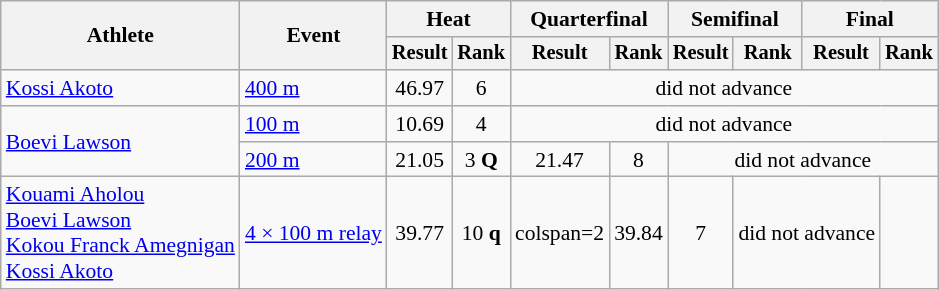<table class="wikitable" style="font-size:90%;">
<tr>
<th rowspan="2">Athlete</th>
<th rowspan="2">Event</th>
<th colspan="2">Heat</th>
<th colspan="2">Quarterfinal</th>
<th colspan="2">Semifinal</th>
<th colspan="2">Final</th>
</tr>
<tr style="font-size:95%">
<th>Result</th>
<th>Rank</th>
<th>Result</th>
<th>Rank</th>
<th>Result</th>
<th>Rank</th>
<th>Result</th>
<th>Rank</th>
</tr>
<tr align=center>
<td align=left><a href='#'>Kossi Akoto</a></td>
<td align=left><a href='#'>400 m</a></td>
<td>46.97</td>
<td>6</td>
<td colspan=6>did not advance</td>
</tr>
<tr align=center>
<td align=left rowspan=2><a href='#'>Boevi Lawson</a></td>
<td align=left><a href='#'>100 m</a></td>
<td>10.69</td>
<td>4</td>
<td colspan=6>did not advance</td>
</tr>
<tr align=center>
<td align=left><a href='#'>200 m</a></td>
<td>21.05</td>
<td>3 <strong>Q</strong></td>
<td>21.47</td>
<td>8</td>
<td colspan=4>did not advance</td>
</tr>
<tr align=center>
<td align=left><a href='#'>Kouami Aholou</a><br><a href='#'>Boevi Lawson</a><br><a href='#'>Kokou Franck Amegnigan</a><br><a href='#'>Kossi Akoto</a></td>
<td align=left><a href='#'>4 × 100 m relay</a></td>
<td>39.77</td>
<td>10 <strong>q</strong></td>
<td>colspan=2 </td>
<td>39.84</td>
<td>7</td>
<td colspan=2>did not advance</td>
</tr>
</table>
